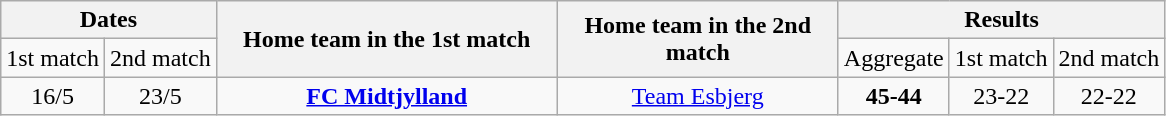<table class="wikitable" style="text-align:center; margin-left:1em;">
<tr>
<th colspan="2">Dates</th>
<th rowspan="2" style="width:220px;">Home team in the 1st match</th>
<th rowspan="2" style="width:180px;">Home team in the 2nd match</th>
<th colspan="3">Results</th>
</tr>
<tr>
<td>1st match</td>
<td>2nd match</td>
<td>Aggregate</td>
<td>1st match</td>
<td>2nd match</td>
</tr>
<tr>
<td>16/5</td>
<td>23/5</td>
<td><strong><a href='#'>FC Midtjylland</a></strong></td>
<td><a href='#'>Team Esbjerg</a></td>
<td><strong>45-44</strong></td>
<td>23-22</td>
<td>22-22</td>
</tr>
</table>
